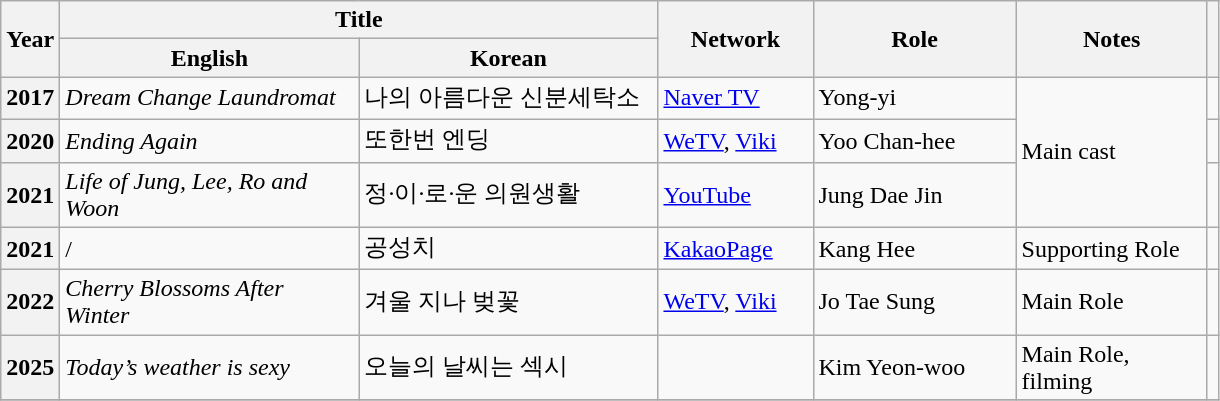<table class="wikitable sortable plainrowheaders">
<tr>
<th scope="col" rowspan="2">Year</th>
<th scope="col" colspan="2">Title</th>
<th scope="col" rowspan="2" style="width:6em;">Network</th>
<th scope="col" rowspan="2" style="width:8em;">Role</th>
<th scope="col" rowspan="2" style="width:7.5em;">Notes</th>
<th scope="col" rowspan="2" class="unsortable"></th>
</tr>
<tr>
<th scope="col" style="width:12em;">English</th>
<th scope="col" style="width:12em;">Korean</th>
</tr>
<tr>
<th scope="row">2017</th>
<td><em>Dream Change Laundromat</em></td>
<td>나의 아름다운 신분세탁소</td>
<td><a href='#'>Naver TV</a></td>
<td>Yong-yi</td>
<td rowspan="3">Main cast</td>
<td style="text-align:center"></td>
</tr>
<tr>
<th scope="row">2020</th>
<td><em>Ending Again</em></td>
<td>또한번 엔딩</td>
<td><a href='#'>WeTV</a>, <a href='#'>Viki</a></td>
<td>Yoo Chan-hee</td>
<td style="text-align:center"></td>
</tr>
<tr>
<th scope="row">2021</th>
<td><em>Life of Jung, Lee, Ro and Woon</em></td>
<td>정·이·로·운 의원생활</td>
<td><a href='#'>YouTube</a></td>
<td>Jung Dae Jin</td>
<td style="text-align:center"></td>
</tr>
<tr>
<th scope="row">2021</th>
<td>/</td>
<td>공성치</td>
<td><a href='#'>KakaoPage</a></td>
<td>Kang Hee</td>
<td>Supporting Role</td>
<td style="text-align:center"></td>
</tr>
<tr>
<th scope="row">2022</th>
<td><em>Cherry Blossoms After Winter</em></td>
<td>겨울 지나 벚꽃</td>
<td><a href='#'>WeTV</a>, <a href='#'>Viki</a></td>
<td>Jo Tae Sung</td>
<td>Main Role</td>
<td style="text-align:center"></td>
</tr>
<tr>
<th scope="row">2025</th>
<td><em>Today’s weather is sexy</em></td>
<td>오늘의 날씨는 섹시</td>
<td></td>
<td>Kim Yeon-woo</td>
<td>Main Role, filming</td>
<td style="text-align:center"></td>
</tr>
<tr>
</tr>
</table>
